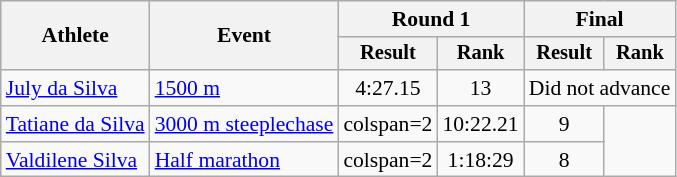<table class="wikitable" style="font-size:90%">
<tr>
<th rowspan="2">Athlete</th>
<th rowspan="2">Event</th>
<th colspan="2">Round 1</th>
<th colspan="2">Final</th>
</tr>
<tr style="font-size:95%">
<th>Result</th>
<th>Rank</th>
<th>Result</th>
<th>Rank</th>
</tr>
<tr align=center>
<td align=left><a href='#'>July da Silva</a></td>
<td align=left><a href='#'>1500 m</a></td>
<td>4:27.15</td>
<td>13</td>
<td colspan=2>Did not advance</td>
</tr>
<tr align=center>
<td align=left><a href='#'>Tatiane da Silva</a></td>
<td align=left><a href='#'>3000 m steeplechase</a></td>
<td>colspan=2 </td>
<td>10:22.21</td>
<td>9</td>
</tr>
<tr align=center>
<td align=left><a href='#'>Valdilene Silva</a></td>
<td align=left><a href='#'>Half marathon</a></td>
<td>colspan=2 </td>
<td>1:18:29</td>
<td>8</td>
</tr>
</table>
